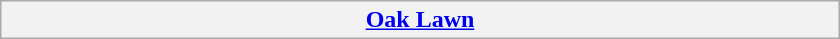<table class="wikitable" style="width:35em">
<tr>
<th colspan=3><a href='#'>Oak Lawn</a><br>









</th>
</tr>
</table>
